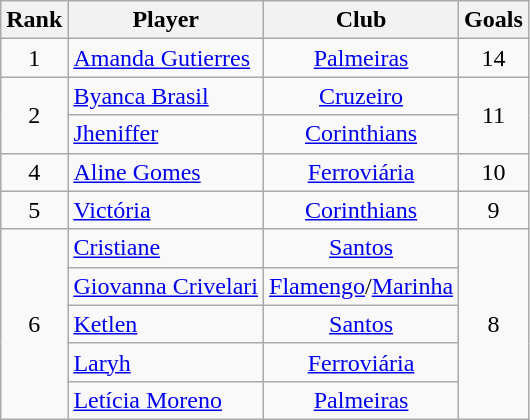<table class="wikitable" style="text-align:center">
<tr>
<th>Rank</th>
<th>Player</th>
<th>Club</th>
<th>Goals</th>
</tr>
<tr>
<td>1</td>
<td align=left> <a href='#'>Amanda Gutierres</a></td>
<td><a href='#'>Palmeiras</a></td>
<td>14</td>
</tr>
<tr>
<td rowspan=2>2</td>
<td align=left> <a href='#'>Byanca Brasil</a></td>
<td><a href='#'>Cruzeiro</a></td>
<td rowspan=2>11</td>
</tr>
<tr>
<td align=left> <a href='#'>Jheniffer</a></td>
<td><a href='#'>Corinthians</a></td>
</tr>
<tr>
<td>4</td>
<td align=left> <a href='#'>Aline Gomes</a></td>
<td><a href='#'>Ferroviária</a></td>
<td>10</td>
</tr>
<tr>
<td>5</td>
<td align=left> <a href='#'>Victória</a></td>
<td><a href='#'>Corinthians</a></td>
<td>9</td>
</tr>
<tr>
<td rowspan=5>6</td>
<td align=left> <a href='#'>Cristiane</a></td>
<td><a href='#'>Santos</a></td>
<td rowspan=5>8</td>
</tr>
<tr>
<td align=left> <a href='#'>Giovanna Crivelari</a></td>
<td><a href='#'>Flamengo</a>/<a href='#'>Marinha</a></td>
</tr>
<tr>
<td align=left> <a href='#'>Ketlen</a></td>
<td><a href='#'>Santos</a></td>
</tr>
<tr>
<td align=left> <a href='#'>Laryh</a></td>
<td><a href='#'>Ferroviária</a></td>
</tr>
<tr>
<td align=left> <a href='#'>Letícia Moreno</a></td>
<td><a href='#'>Palmeiras</a></td>
</tr>
</table>
